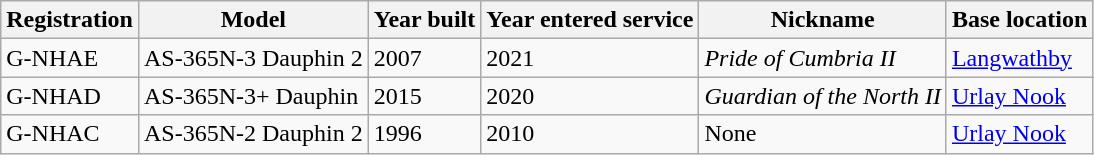<table class="wikitable">
<tr>
<th>Registration</th>
<th>Model</th>
<th>Year built</th>
<th>Year entered service</th>
<th>Nickname</th>
<th>Base location</th>
</tr>
<tr>
<td>G-NHAE</td>
<td>AS-365N-3 Dauphin 2</td>
<td>2007</td>
<td>2021</td>
<td><em>Pride of Cumbria II</em></td>
<td><a href='#'>Langwathby</a></td>
</tr>
<tr>
<td>G-NHAD</td>
<td>AS-365N-3+ Dauphin</td>
<td>2015</td>
<td>2020</td>
<td><em>Guardian of the North II</em></td>
<td><a href='#'>Urlay Nook</a></td>
</tr>
<tr>
<td>G-NHAC</td>
<td>AS-365N-2 Dauphin 2</td>
<td>1996</td>
<td>2010</td>
<td>None</td>
<td><a href='#'>Urlay Nook</a></td>
</tr>
</table>
